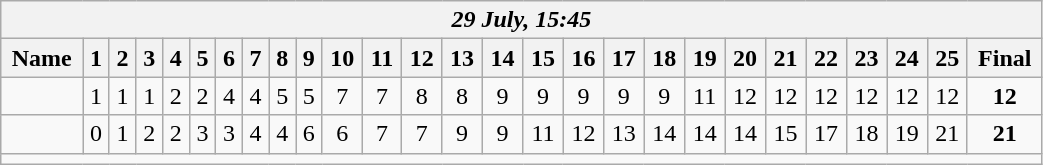<table class=wikitable style="text-align:center; width: 55%">
<tr>
<th colspan=27><em>29 July, 15:45</em></th>
</tr>
<tr>
<th>Name</th>
<th>1</th>
<th>2</th>
<th>3</th>
<th>4</th>
<th>5</th>
<th>6</th>
<th>7</th>
<th>8</th>
<th>9</th>
<th>10</th>
<th>11</th>
<th>12</th>
<th>13</th>
<th>14</th>
<th>15</th>
<th>16</th>
<th>17</th>
<th>18</th>
<th>19</th>
<th>20</th>
<th>21</th>
<th>22</th>
<th>23</th>
<th>24</th>
<th>25</th>
<th>Final</th>
</tr>
<tr>
<td align=left></td>
<td>1</td>
<td>1</td>
<td>1</td>
<td>2</td>
<td>2</td>
<td>4</td>
<td>4</td>
<td>5</td>
<td>5</td>
<td>7</td>
<td>7</td>
<td>8</td>
<td>8</td>
<td>9</td>
<td>9</td>
<td>9</td>
<td>9</td>
<td>9</td>
<td>11</td>
<td>12</td>
<td>12</td>
<td>12</td>
<td>12</td>
<td>12</td>
<td>12</td>
<td><strong>12</strong></td>
</tr>
<tr>
<td align=left><strong></strong></td>
<td>0</td>
<td>1</td>
<td>2</td>
<td>2</td>
<td>3</td>
<td>3</td>
<td>4</td>
<td>4</td>
<td>6</td>
<td>6</td>
<td>7</td>
<td>7</td>
<td>9</td>
<td>9</td>
<td>11</td>
<td>12</td>
<td>13</td>
<td>14</td>
<td>14</td>
<td>14</td>
<td>15</td>
<td>17</td>
<td>18</td>
<td>19</td>
<td>21</td>
<td><strong>21</strong></td>
</tr>
<tr>
<td colspan=27></td>
</tr>
</table>
